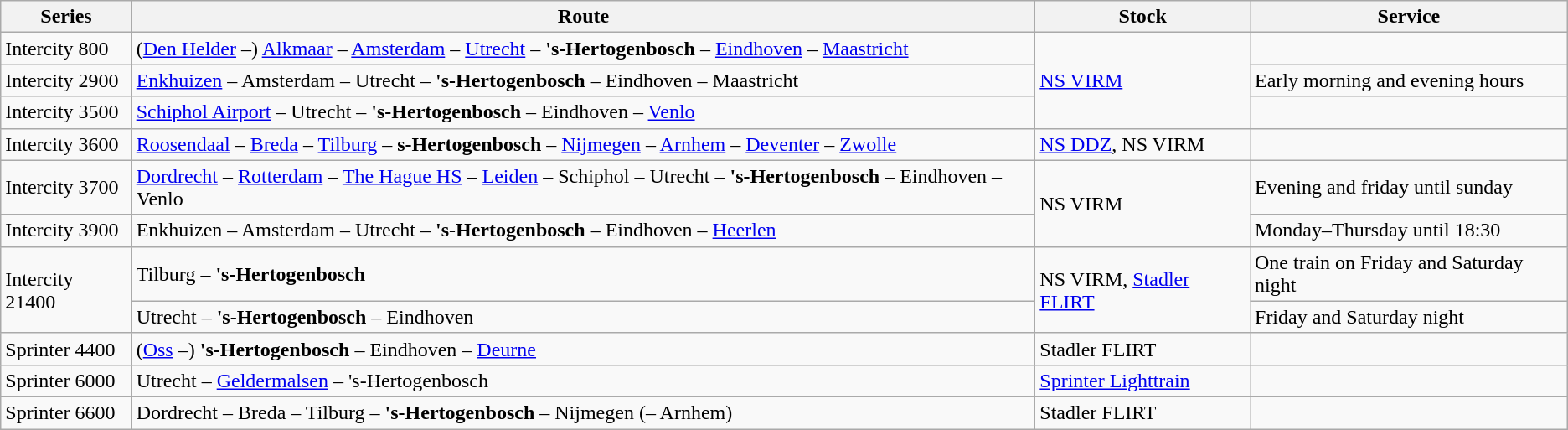<table Class="wikitable">
<tr>
<th>Series</th>
<th>Route</th>
<th>Stock</th>
<th>Service</th>
</tr>
<tr>
<td>Intercity 800</td>
<td>(<a href='#'>Den Helder</a> –) <a href='#'>Alkmaar</a> – <a href='#'>Amsterdam</a> – <a href='#'>Utrecht</a> – <strong>'s-Hertogenbosch</strong> – <a href='#'>Eindhoven</a> – <a href='#'>Maastricht</a></td>
<td rowspan=3><a href='#'>NS VIRM</a></td>
<td></td>
</tr>
<tr>
<td>Intercity 2900</td>
<td><a href='#'>Enkhuizen</a> – Amsterdam – Utrecht – <strong>'s-Hertogenbosch</strong> – Eindhoven – Maastricht</td>
<td>Early morning and evening hours</td>
</tr>
<tr>
<td>Intercity 3500</td>
<td><a href='#'>Schiphol Airport</a> – Utrecht – <strong>'s-Hertogenbosch</strong> – Eindhoven – <a href='#'>Venlo</a></td>
<td></td>
</tr>
<tr>
<td>Intercity 3600</td>
<td><a href='#'>Roosendaal</a> – <a href='#'>Breda</a> – <a href='#'>Tilburg</a> – <strong>s-Hertogenbosch</strong> – <a href='#'>Nijmegen</a> – <a href='#'>Arnhem</a> – <a href='#'>Deventer</a> – <a href='#'>Zwolle</a></td>
<td><a href='#'>NS DDZ</a>, NS VIRM</td>
<td></td>
</tr>
<tr>
<td>Intercity 3700</td>
<td><a href='#'>Dordrecht</a> – <a href='#'>Rotterdam</a> – <a href='#'>The Hague HS</a> – <a href='#'>Leiden</a> – Schiphol – Utrecht – <strong>'s-Hertogenbosch</strong> – Eindhoven – Venlo</td>
<td rowspan=2>NS VIRM</td>
<td>Evening and friday until sunday</td>
</tr>
<tr>
<td>Intercity 3900</td>
<td>Enkhuizen – Amsterdam – Utrecht – <strong>'s-Hertogenbosch</strong> – Eindhoven – <a href='#'>Heerlen</a></td>
<td>Monday–Thursday until 18:30</td>
</tr>
<tr>
<td rowspan=2>Intercity 21400</td>
<td>Tilburg – <strong>'s-Hertogenbosch</strong></td>
<td rowspan=2>NS VIRM, <a href='#'>Stadler FLIRT</a></td>
<td>One train on Friday and Saturday night</td>
</tr>
<tr>
<td>Utrecht – <strong>'s-Hertogenbosch</strong> – Eindhoven</td>
<td>Friday and Saturday night</td>
</tr>
<tr>
<td>Sprinter 4400</td>
<td>(<a href='#'>Oss</a> –) <strong>'s-Hertogenbosch</strong> – Eindhoven – <a href='#'>Deurne</a></td>
<td>Stadler FLIRT</td>
<td></td>
</tr>
<tr>
<td>Sprinter 6000</td>
<td>Utrecht – <a href='#'>Geldermalsen</a> – 's-Hertogenbosch</td>
<td><a href='#'>Sprinter Lighttrain</a></td>
<td></td>
</tr>
<tr>
<td>Sprinter 6600</td>
<td>Dordrecht – Breda – Tilburg – <strong>'s-Hertogenbosch</strong> – Nijmegen (– Arnhem)</td>
<td>Stadler FLIRT</td>
<td></td>
</tr>
</table>
